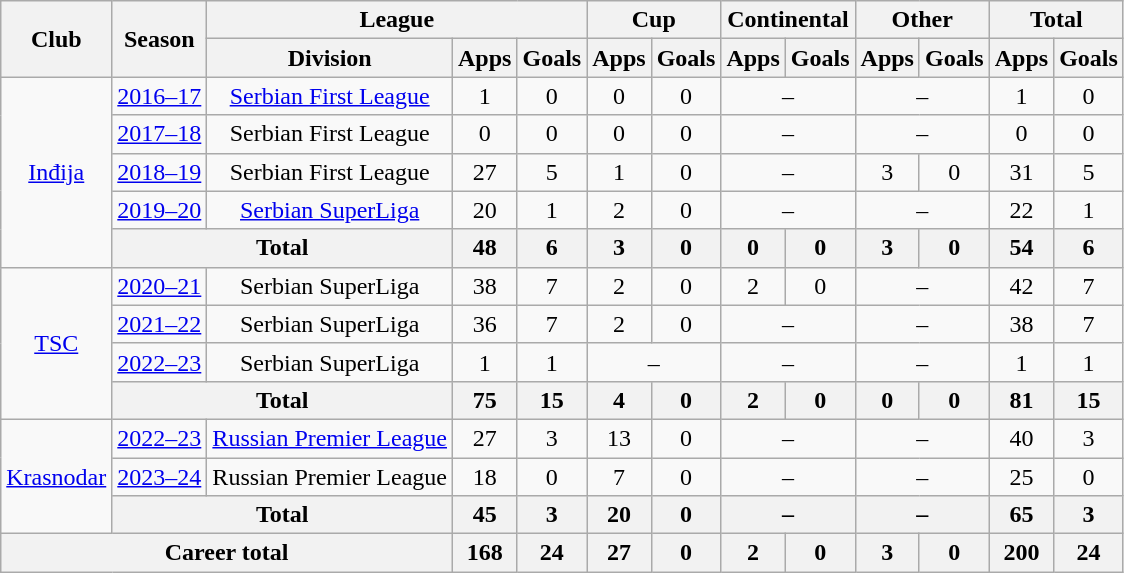<table class="wikitable" style="text-align:center">
<tr>
<th rowspan=2>Club</th>
<th rowspan=2>Season</th>
<th colspan=3>League</th>
<th colspan=2>Cup</th>
<th colspan=2>Continental</th>
<th colspan=2>Other</th>
<th colspan=2>Total</th>
</tr>
<tr>
<th>Division</th>
<th>Apps</th>
<th>Goals</th>
<th>Apps</th>
<th>Goals</th>
<th>Apps</th>
<th>Goals</th>
<th>Apps</th>
<th>Goals</th>
<th>Apps</th>
<th>Goals</th>
</tr>
<tr>
<td rowspan="5"><a href='#'>Inđija</a></td>
<td><a href='#'>2016–17</a></td>
<td><a href='#'>Serbian First League</a></td>
<td>1</td>
<td>0</td>
<td>0</td>
<td>0</td>
<td colspan=2>–</td>
<td colspan=2>–</td>
<td>1</td>
<td>0</td>
</tr>
<tr>
<td><a href='#'>2017–18</a></td>
<td>Serbian First League</td>
<td>0</td>
<td>0</td>
<td>0</td>
<td>0</td>
<td colspan=2>–</td>
<td colspan=2>–</td>
<td>0</td>
<td>0</td>
</tr>
<tr>
<td><a href='#'>2018–19</a></td>
<td>Serbian First League</td>
<td>27</td>
<td>5</td>
<td>1</td>
<td>0</td>
<td colspan=2>–</td>
<td>3</td>
<td>0</td>
<td>31</td>
<td>5</td>
</tr>
<tr>
<td><a href='#'>2019–20</a></td>
<td><a href='#'>Serbian SuperLiga</a></td>
<td>20</td>
<td>1</td>
<td>2</td>
<td>0</td>
<td colspan=2>–</td>
<td colspan=2>–</td>
<td>22</td>
<td>1</td>
</tr>
<tr>
<th colspan=2>Total</th>
<th>48</th>
<th>6</th>
<th>3</th>
<th>0</th>
<th>0</th>
<th>0</th>
<th>3</th>
<th>0</th>
<th>54</th>
<th>6</th>
</tr>
<tr>
<td rowspan="4"><a href='#'>TSC</a></td>
<td><a href='#'>2020–21</a></td>
<td>Serbian SuperLiga</td>
<td>38</td>
<td>7</td>
<td>2</td>
<td>0</td>
<td>2</td>
<td>0</td>
<td colspan=2>–</td>
<td>42</td>
<td>7</td>
</tr>
<tr>
<td><a href='#'>2021–22</a></td>
<td>Serbian SuperLiga</td>
<td>36</td>
<td>7</td>
<td>2</td>
<td>0</td>
<td colspan=2>–</td>
<td colspan=2>–</td>
<td>38</td>
<td>7</td>
</tr>
<tr>
<td><a href='#'>2022–23</a></td>
<td>Serbian SuperLiga</td>
<td>1</td>
<td>1</td>
<td colspan=2>–</td>
<td colspan=2>–</td>
<td colspan=2>–</td>
<td>1</td>
<td>1</td>
</tr>
<tr>
<th colspan=2>Total</th>
<th>75</th>
<th>15</th>
<th>4</th>
<th>0</th>
<th>2</th>
<th>0</th>
<th>0</th>
<th>0</th>
<th>81</th>
<th>15</th>
</tr>
<tr>
<td rowspan="3"><a href='#'>Krasnodar</a></td>
<td><a href='#'>2022–23</a></td>
<td><a href='#'>Russian Premier League</a></td>
<td>27</td>
<td>3</td>
<td>13</td>
<td>0</td>
<td colspan=2>–</td>
<td colspan=2>–</td>
<td>40</td>
<td>3</td>
</tr>
<tr>
<td><a href='#'>2023–24</a></td>
<td>Russian Premier League</td>
<td>18</td>
<td>0</td>
<td>7</td>
<td>0</td>
<td colspan=2>–</td>
<td colspan=2>–</td>
<td>25</td>
<td>0</td>
</tr>
<tr>
<th colspan=2>Total</th>
<th>45</th>
<th>3</th>
<th>20</th>
<th>0</th>
<th colspan=2>–</th>
<th colspan=2>–</th>
<th>65</th>
<th>3</th>
</tr>
<tr>
<th colspan=3>Career total</th>
<th>168</th>
<th>24</th>
<th>27</th>
<th>0</th>
<th>2</th>
<th>0</th>
<th>3</th>
<th>0</th>
<th>200</th>
<th>24</th>
</tr>
</table>
